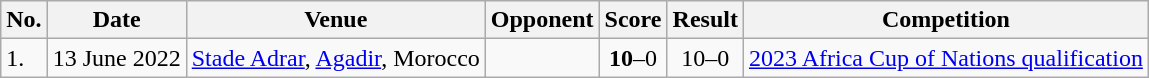<table class="wikitable">
<tr>
<th>No.</th>
<th>Date</th>
<th>Venue</th>
<th>Opponent</th>
<th>Score</th>
<th>Result</th>
<th>Competition</th>
</tr>
<tr>
<td>1.</td>
<td>13 June 2022</td>
<td><a href='#'>Stade Adrar</a>, <a href='#'>Agadir</a>, Morocco</td>
<td></td>
<td align=center><strong>10</strong>–0</td>
<td align=center>10–0</td>
<td><a href='#'>2023 Africa Cup of Nations qualification</a></td>
</tr>
</table>
